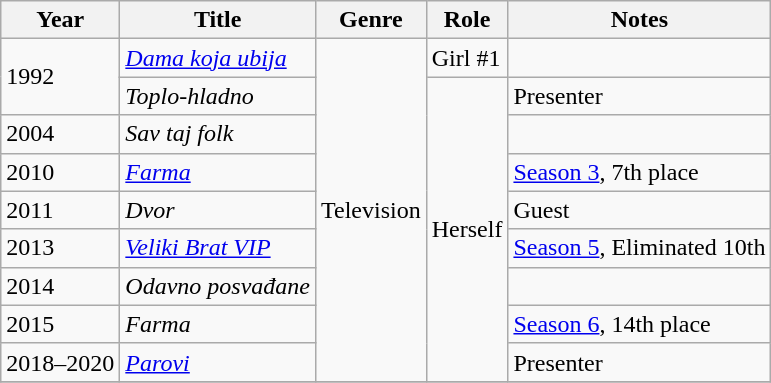<table class="wikitable sortable plainrowheaders">
<tr>
<th>Year</th>
<th>Title</th>
<th>Genre</th>
<th>Role</th>
<th>Notes</th>
</tr>
<tr>
<td rowspan="2">1992</td>
<td><em><a href='#'>Dama koja ubija</a></em></td>
<td rowspan="9">Television</td>
<td>Girl #1</td>
<td></td>
</tr>
<tr>
<td><em>Toplo-hladno</em></td>
<td rowspan="8">Herself</td>
<td>Presenter</td>
</tr>
<tr>
<td>2004</td>
<td><em>Sav taj folk</em></td>
<td></td>
</tr>
<tr>
<td>2010</td>
<td><em><a href='#'>Farma</a></em></td>
<td><a href='#'>Season 3</a>, 7th place</td>
</tr>
<tr>
<td>2011</td>
<td><em>Dvor</em></td>
<td>Guest</td>
</tr>
<tr>
<td>2013</td>
<td><em><a href='#'>Veliki Brat VIP</a></em></td>
<td><a href='#'>Season 5</a>, Eliminated 10th</td>
</tr>
<tr>
<td>2014</td>
<td><em>Odavno posvađane</em></td>
<td></td>
</tr>
<tr>
<td>2015</td>
<td><em>Farma</em></td>
<td><a href='#'>Season 6</a>, 14th place</td>
</tr>
<tr>
<td>2018–2020</td>
<td><em><a href='#'>Parovi</a></em></td>
<td>Presenter</td>
</tr>
<tr>
</tr>
</table>
